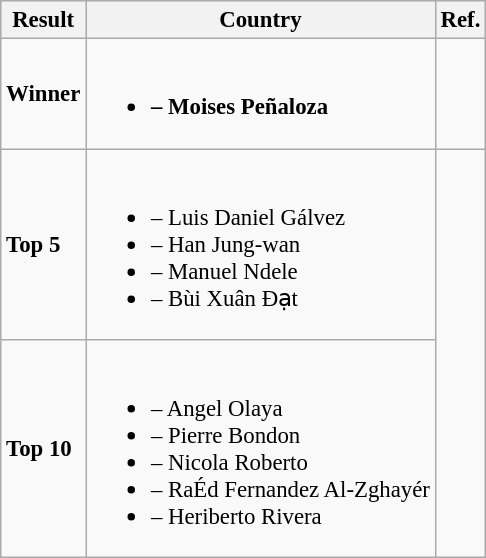<table class="wikitable sortable" style="font-size: 95%;">
<tr>
<th>Result</th>
<th>Country</th>
<th>Ref.</th>
</tr>
<tr>
<td><strong>Winner</strong></td>
<td><br><ul><li><strong> – Moises Peñaloza</strong></li></ul></td>
<td></td>
</tr>
<tr>
<td><strong>Top 5</strong></td>
<td><br><ul><li> – Luis Daniel Gálvez</li><li> – Han Jung-wan</li><li> – Manuel Ndele</li><li> – Bùi Xuân Đạt</li></ul></td>
<td rowspan="2"></td>
</tr>
<tr>
<td><strong>Top 10</strong></td>
<td><br><ul><li> – Angel Olaya</li><li> – Pierre Bondon</li><li> – Nicola Roberto</li><li> – RaÉd Fernandez Al-Zghayér</li><li> – Heriberto Rivera</li></ul></td>
</tr>
</table>
